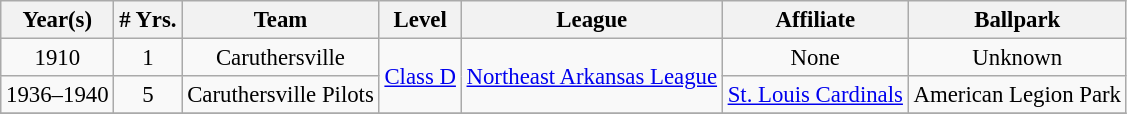<table class="wikitable" style="text-align:center; font-size: 95%;">
<tr>
<th>Year(s)</th>
<th># Yrs.</th>
<th>Team</th>
<th>Level</th>
<th>League</th>
<th>Affiliate</th>
<th>Ballpark</th>
</tr>
<tr>
<td>1910</td>
<td>1</td>
<td>Caruthersville</td>
<td rowspan=2><a href='#'>Class D</a></td>
<td rowspan=2><a href='#'>Northeast Arkansas League</a></td>
<td>None</td>
<td>Unknown</td>
</tr>
<tr>
<td>1936–1940</td>
<td>5</td>
<td>Caruthersville Pilots</td>
<td><a href='#'>St. Louis Cardinals</a></td>
<td>American Legion Park</td>
</tr>
<tr>
</tr>
</table>
